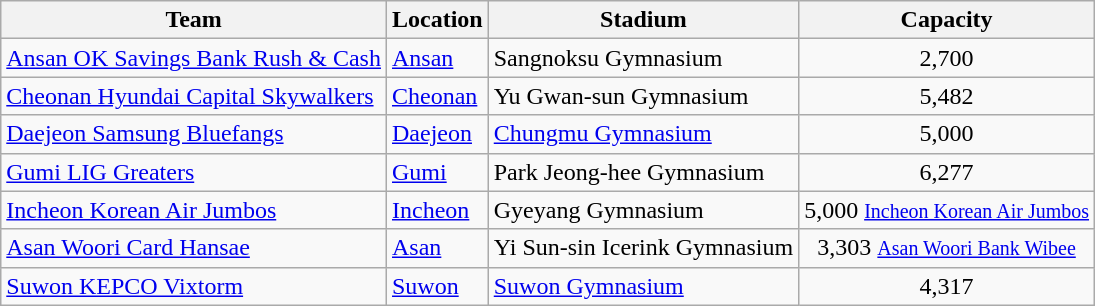<table class="wikitable sortable" style="text-align: left;">
<tr>
<th>Team</th>
<th>Location</th>
<th>Stadium</th>
<th>Capacity</th>
</tr>
<tr>
<td><a href='#'>Ansan OK Savings Bank Rush & Cash</a></td>
<td><a href='#'>Ansan</a></td>
<td>Sangnoksu Gymnasium</td>
<td align="center">2,700 <small>  </small></td>
</tr>
<tr>
<td><a href='#'>Cheonan Hyundai Capital Skywalkers</a></td>
<td><a href='#'>Cheonan</a></td>
<td>Yu Gwan-sun Gymnasium</td>
<td align="center">5,482 <small> </small></td>
</tr>
<tr>
<td><a href='#'>Daejeon Samsung Bluefangs</a></td>
<td><a href='#'>Daejeon</a></td>
<td><a href='#'>Chungmu Gymnasium</a></td>
<td align="center">5,000 <small> </small></td>
</tr>
<tr>
<td><a href='#'>Gumi LIG Greaters</a></td>
<td><a href='#'>Gumi</a></td>
<td>Park Jeong-hee Gymnasium</td>
<td align="center">6,277</td>
</tr>
<tr>
<td><a href='#'>Incheon Korean Air Jumbos</a></td>
<td><a href='#'>Incheon</a></td>
<td>Gyeyang Gymnasium</td>
<td align="center">5,000 <small> <a href='#'>Incheon Korean Air Jumbos</a> </small></td>
</tr>
<tr>
<td><a href='#'>Asan Woori Card Hansae</a></td>
<td><a href='#'>Asan</a></td>
<td>Yi Sun-sin Icerink Gymnasium</td>
<td align="center">3,303 <small> <a href='#'>Asan Woori Bank Wibee</a></small></td>
</tr>
<tr>
<td><a href='#'>Suwon KEPCO Vixtorm</a></td>
<td><a href='#'>Suwon</a></td>
<td><a href='#'>Suwon Gymnasium</a></td>
<td align="center">4,317 <small> </small></td>
</tr>
</table>
